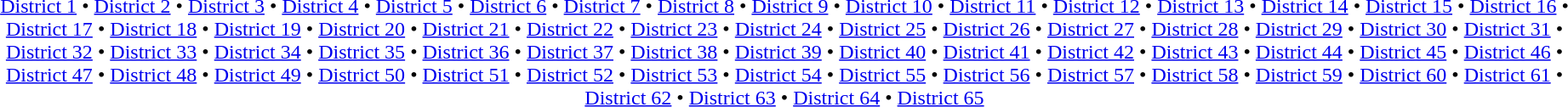<table id=toc class=toc summary=Contents>
<tr>
<td align=center><br><a href='#'>District 1</a> • <a href='#'>District 2</a> • <a href='#'>District 3</a> • <a href='#'>District 4</a> • <a href='#'>District 5</a> • <a href='#'>District 6</a> • <a href='#'>District 7</a> • <a href='#'>District 8</a> • <a href='#'>District 9</a> • <a href='#'>District 10</a> • <a href='#'>District 11</a> • <a href='#'>District 12</a> • <a href='#'>District 13</a> • <a href='#'>District 14</a> • <a href='#'>District 15</a> • <a href='#'>District 16</a> • <a href='#'>District 17</a> • <a href='#'>District 18</a> • <a href='#'>District 19</a> • <a href='#'>District 20</a> • <a href='#'>District 21</a> • <a href='#'>District 22</a> • <a href='#'>District 23</a> • <a href='#'>District 24</a> • <a href='#'>District 25</a> • <a href='#'>District 26</a> • <a href='#'>District 27</a> • <a href='#'>District 28</a> • <a href='#'>District 29</a> • <a href='#'>District 30</a> • <a href='#'>District 31</a> • <a href='#'>District 32</a> • <a href='#'>District 33</a> • <a href='#'>District 34</a> • <a href='#'>District 35</a> • <a href='#'>District 36</a> • <a href='#'>District 37</a> • <a href='#'>District 38</a> • <a href='#'>District 39</a> • <a href='#'>District 40</a> • <a href='#'>District 41</a> • <a href='#'>District 42</a> • <a href='#'>District 43</a> • <a href='#'>District 44</a> • <a href='#'>District 45</a> • <a href='#'>District 46</a> • <a href='#'>District 47</a> • <a href='#'>District 48</a> • <a href='#'>District 49</a> • <a href='#'>District 50</a> • <a href='#'>District 51</a> • <a href='#'>District 52</a> • <a href='#'>District 53</a> • <a href='#'>District 54</a> • <a href='#'>District 55</a> • <a href='#'>District 56</a> • <a href='#'>District 57</a> • <a href='#'>District 58</a> • <a href='#'>District 59</a> • <a href='#'>District 60</a> • <a href='#'>District 61</a> • <a href='#'>District 62</a> • <a href='#'>District 63</a> • <a href='#'>District 64</a> • <a href='#'>District 65</a></td>
</tr>
</table>
